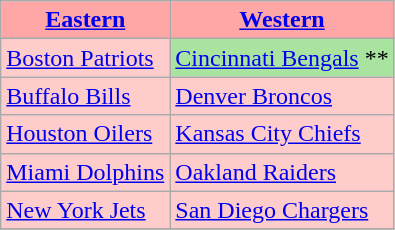<table class="wikitable">
<tr>
<th style="background-color: #FFA7A7;"><strong><a href='#'>Eastern</a></strong></th>
<th style="background-color: #FFA7A7;"><strong><a href='#'>Western</a></strong></th>
</tr>
<tr>
<td style="background-color: #FFCCCC;"><a href='#'>Boston Patriots</a></td>
<td style="background-color: #A8E4A0;"><a href='#'>Cincinnati Bengals</a> **</td>
</tr>
<tr>
<td style="background-color: #FFCCCC;"><a href='#'>Buffalo Bills</a></td>
<td style="background-color: #FFCCCC;"><a href='#'>Denver Broncos</a></td>
</tr>
<tr>
<td style="background-color: #FFCCCC;"><a href='#'>Houston Oilers</a></td>
<td style="background-color: #FFCCCC;"><a href='#'>Kansas City Chiefs</a></td>
</tr>
<tr>
<td style="background-color: #FFCCCC;"><a href='#'>Miami Dolphins</a></td>
<td style="background-color: #FFCCCC;"><a href='#'>Oakland Raiders</a></td>
</tr>
<tr>
<td style="background-color: #FFCCCC;"><a href='#'>New York Jets</a></td>
<td style="background-color: #FFCCCC;"><a href='#'>San Diego Chargers</a></td>
</tr>
<tr>
</tr>
</table>
